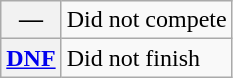<table class="wikitable">
<tr>
<th scope="row">—</th>
<td>Did not compete</td>
</tr>
<tr>
<th scope="row"><a href='#'>DNF</a></th>
<td>Did not finish</td>
</tr>
</table>
